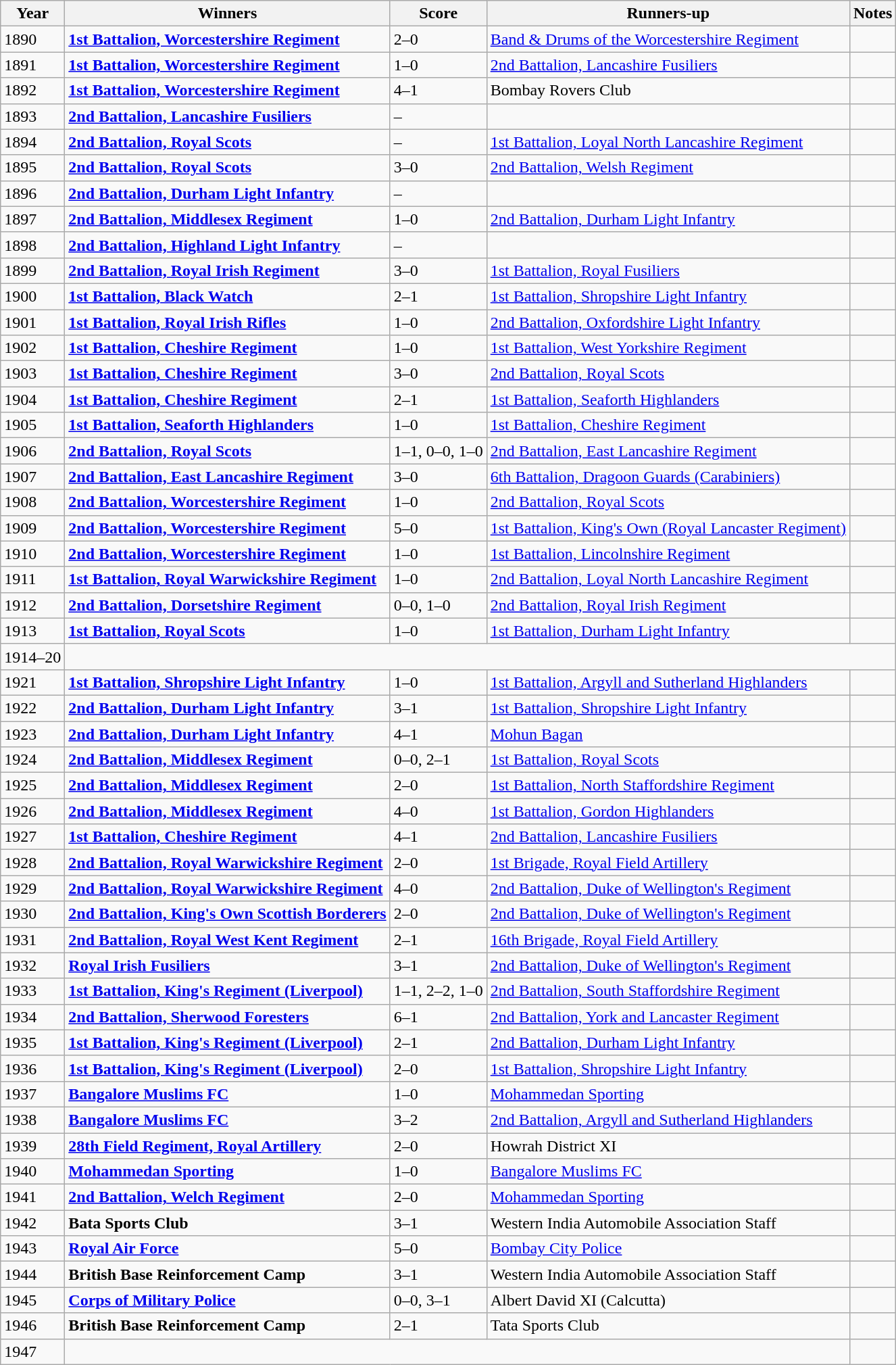<table class="wikitable sortable" style="text-align: left;">
<tr>
<th>Year</th>
<th>Winners</th>
<th>Score</th>
<th>Runners-up</th>
<th>Notes</th>
</tr>
<tr>
<td>1890</td>
<td> <strong><a href='#'>1st Battalion, Worcestershire Regiment</a></strong></td>
<td>2–0</td>
<td> <a href='#'>Band & Drums of the Worcestershire Regiment</a></td>
<td></td>
</tr>
<tr>
<td>1891</td>
<td> <strong><a href='#'>1st Battalion, Worcestershire Regiment</a></strong></td>
<td>1–0</td>
<td> <a href='#'>2nd Battalion, Lancashire Fusiliers</a></td>
<td></td>
</tr>
<tr>
<td>1892</td>
<td> <strong><a href='#'>1st Battalion, Worcestershire Regiment</a></strong></td>
<td>4–1</td>
<td> Bombay Rovers Club</td>
<td></td>
</tr>
<tr>
<td>1893</td>
<td> <strong><a href='#'>2nd Battalion, Lancashire Fusiliers</a></strong></td>
<td>–</td>
<td></td>
<td></td>
</tr>
<tr>
<td>1894</td>
<td> <strong><a href='#'>2nd Battalion, Royal Scots</a></strong></td>
<td>–</td>
<td> <a href='#'>1st Battalion, Loyal North Lancashire Regiment</a></td>
<td></td>
</tr>
<tr>
<td>1895</td>
<td> <strong><a href='#'>2nd Battalion, Royal Scots</a></strong></td>
<td>3–0</td>
<td> <a href='#'>2nd Battalion, Welsh Regiment</a></td>
<td></td>
</tr>
<tr>
<td>1896</td>
<td> <strong><a href='#'>2nd Battalion, Durham Light Infantry</a></strong></td>
<td>–</td>
<td></td>
<td></td>
</tr>
<tr>
<td>1897</td>
<td> <strong><a href='#'>2nd Battalion, Middlesex Regiment</a></strong></td>
<td>1–0</td>
<td> <a href='#'>2nd Battalion, Durham Light Infantry</a></td>
<td></td>
</tr>
<tr>
<td>1898</td>
<td> <strong><a href='#'>2nd Battalion, Highland Light Infantry</a></strong></td>
<td>–</td>
<td></td>
<td></td>
</tr>
<tr>
<td>1899</td>
<td> <strong><a href='#'>2nd Battalion, Royal Irish Regiment</a></strong></td>
<td>3–0</td>
<td> <a href='#'>1st Battalion, Royal Fusiliers</a></td>
<td></td>
</tr>
<tr>
<td>1900</td>
<td> <strong><a href='#'>1st Battalion, Black Watch</a></strong></td>
<td>2–1</td>
<td> <a href='#'>1st Battalion, Shropshire Light Infantry</a></td>
<td></td>
</tr>
<tr>
<td>1901</td>
<td> <strong><a href='#'>1st Battalion, Royal Irish Rifles</a></strong></td>
<td>1–0</td>
<td> <a href='#'>2nd Battalion, Oxfordshire Light Infantry</a></td>
<td></td>
</tr>
<tr>
<td>1902</td>
<td> <strong><a href='#'>1st Battalion, Cheshire Regiment</a></strong></td>
<td>1–0</td>
<td> <a href='#'>1st Battalion, West Yorkshire Regiment</a></td>
<td></td>
</tr>
<tr>
<td>1903</td>
<td> <strong><a href='#'>1st Battalion, Cheshire Regiment</a></strong></td>
<td>3–0</td>
<td> <a href='#'>2nd Battalion, Royal Scots</a></td>
<td></td>
</tr>
<tr>
<td>1904</td>
<td> <strong><a href='#'>1st Battalion, Cheshire Regiment</a></strong></td>
<td>2–1</td>
<td> <a href='#'>1st Battalion, Seaforth Highlanders</a></td>
<td></td>
</tr>
<tr>
<td>1905</td>
<td> <strong><a href='#'>1st Battalion, Seaforth Highlanders</a></strong></td>
<td>1–0</td>
<td> <a href='#'>1st Battalion, Cheshire Regiment</a></td>
<td></td>
</tr>
<tr>
<td>1906</td>
<td> <strong><a href='#'>2nd Battalion, Royal Scots</a></strong></td>
<td>1–1, 0–0, 1–0</td>
<td> <a href='#'>2nd Battalion, East Lancashire Regiment</a></td>
<td></td>
</tr>
<tr>
<td>1907</td>
<td> <strong><a href='#'>2nd Battalion, East Lancashire Regiment</a></strong></td>
<td>3–0</td>
<td> <a href='#'>6th Battalion, Dragoon Guards (Carabiniers)</a></td>
<td></td>
</tr>
<tr>
<td>1908</td>
<td> <strong><a href='#'>2nd Battalion, Worcestershire Regiment</a></strong></td>
<td>1–0</td>
<td> <a href='#'>2nd Battalion, Royal Scots</a></td>
<td></td>
</tr>
<tr>
<td>1909</td>
<td> <strong><a href='#'>2nd Battalion, Worcestershire Regiment</a></strong></td>
<td>5–0</td>
<td> <a href='#'>1st Battalion, King's Own (Royal Lancaster Regiment)</a></td>
<td></td>
</tr>
<tr>
<td>1910</td>
<td> <strong><a href='#'>2nd Battalion, Worcestershire Regiment</a></strong></td>
<td>1–0</td>
<td> <a href='#'>1st Battalion, Lincolnshire Regiment</a></td>
<td></td>
</tr>
<tr>
<td>1911</td>
<td> <strong><a href='#'>1st Battalion, Royal Warwickshire Regiment</a></strong></td>
<td>1–0</td>
<td> <a href='#'>2nd Battalion, Loyal North Lancashire Regiment</a></td>
<td></td>
</tr>
<tr>
<td>1912</td>
<td> <strong><a href='#'>2nd Battalion, Dorsetshire Regiment</a></strong></td>
<td>0–0, 1–0</td>
<td> <a href='#'>2nd Battalion, Royal Irish Regiment</a></td>
<td></td>
</tr>
<tr>
<td>1913</td>
<td> <strong><a href='#'>1st Battalion, Royal Scots</a></strong></td>
<td>1–0</td>
<td> <a href='#'>1st Battalion, Durham Light Infantry</a></td>
<td></td>
</tr>
<tr>
<td>1914–20</td>
<td colspan="4" style="text-align:center;"></td>
</tr>
<tr>
<td>1921</td>
<td> <strong><a href='#'>1st Battalion, Shropshire Light Infantry</a></strong></td>
<td>1–0</td>
<td> <a href='#'>1st Battalion, Argyll and Sutherland Highlanders</a></td>
<td></td>
</tr>
<tr>
<td>1922</td>
<td> <strong><a href='#'>2nd Battalion, Durham Light Infantry</a></strong></td>
<td>3–1</td>
<td> <a href='#'>1st Battalion, Shropshire Light Infantry</a></td>
<td></td>
</tr>
<tr>
<td>1923</td>
<td> <strong><a href='#'>2nd Battalion, Durham Light Infantry</a></strong></td>
<td>4–1</td>
<td> <a href='#'>Mohun Bagan</a></td>
<td></td>
</tr>
<tr>
<td>1924</td>
<td> <strong><a href='#'>2nd Battalion, Middlesex Regiment</a></strong></td>
<td>0–0, 2–1 </td>
<td> <a href='#'>1st Battalion, Royal Scots</a></td>
<td></td>
</tr>
<tr>
<td>1925</td>
<td> <strong><a href='#'>2nd Battalion, Middlesex Regiment</a></strong></td>
<td>2–0</td>
<td> <a href='#'>1st Battalion, North Staffordshire Regiment</a></td>
<td></td>
</tr>
<tr>
<td>1926</td>
<td> <strong><a href='#'>2nd Battalion, Middlesex Regiment</a></strong></td>
<td>4–0</td>
<td> <a href='#'>1st Battalion, Gordon Highlanders</a></td>
<td></td>
</tr>
<tr>
<td>1927</td>
<td> <strong><a href='#'>1st Battalion, Cheshire Regiment</a></strong></td>
<td>4–1</td>
<td> <a href='#'>2nd Battalion, Lancashire Fusiliers</a></td>
<td></td>
</tr>
<tr>
<td>1928</td>
<td> <strong><a href='#'>2nd Battalion, Royal Warwickshire Regiment</a></strong></td>
<td>2–0</td>
<td> <a href='#'>1st Brigade, Royal Field Artillery</a></td>
<td></td>
</tr>
<tr>
<td>1929</td>
<td> <strong><a href='#'>2nd Battalion, Royal Warwickshire Regiment</a></strong></td>
<td>4–0</td>
<td> <a href='#'>2nd Battalion, Duke of Wellington's Regiment</a></td>
<td></td>
</tr>
<tr>
<td>1930</td>
<td> <strong><a href='#'>2nd Battalion, King's Own Scottish Borderers</a></strong></td>
<td>2–0</td>
<td> <a href='#'>2nd Battalion, Duke of Wellington's Regiment</a></td>
<td></td>
</tr>
<tr>
<td>1931</td>
<td> <strong><a href='#'>2nd Battalion, Royal West Kent Regiment</a></strong></td>
<td>2–1</td>
<td> <a href='#'>16th Brigade, Royal Field Artillery</a></td>
<td></td>
</tr>
<tr>
<td>1932</td>
<td> <strong><a href='#'>Royal Irish Fusiliers</a></strong></td>
<td>3–1</td>
<td> <a href='#'>2nd Battalion, Duke of Wellington's Regiment</a></td>
<td></td>
</tr>
<tr>
<td>1933</td>
<td> <strong><a href='#'>1st Battalion, King's Regiment (Liverpool)</a></strong></td>
<td>1–1, 2–2, 1–0</td>
<td> <a href='#'>2nd Battalion, South Staffordshire Regiment</a></td>
<td></td>
</tr>
<tr>
<td>1934</td>
<td> <strong><a href='#'>2nd Battalion, Sherwood Foresters</a></strong></td>
<td>6–1</td>
<td> <a href='#'>2nd Battalion, York and Lancaster Regiment</a></td>
<td></td>
</tr>
<tr>
<td>1935</td>
<td> <strong><a href='#'>1st Battalion, King's Regiment (Liverpool)</a></strong></td>
<td>2–1</td>
<td> <a href='#'>2nd Battalion, Durham Light Infantry</a></td>
<td></td>
</tr>
<tr>
<td>1936</td>
<td> <strong><a href='#'>1st Battalion, King's Regiment (Liverpool)</a></strong></td>
<td>2–0</td>
<td> <a href='#'>1st Battalion, Shropshire Light Infantry</a></td>
<td></td>
</tr>
<tr>
<td>1937</td>
<td> <strong><a href='#'>Bangalore Muslims FC</a></strong></td>
<td>1–0</td>
<td> <a href='#'>Mohammedan Sporting</a></td>
<td></td>
</tr>
<tr>
<td>1938</td>
<td> <strong><a href='#'>Bangalore Muslims FC</a></strong></td>
<td>3–2</td>
<td> <a href='#'>2nd Battalion, Argyll and Sutherland Highlanders</a></td>
<td></td>
</tr>
<tr>
<td>1939</td>
<td> <strong><a href='#'>28th Field Regiment, Royal Artillery</a></strong></td>
<td>2–0</td>
<td> Howrah District XI</td>
<td></td>
</tr>
<tr>
<td>1940</td>
<td> <strong><a href='#'>Mohammedan Sporting</a></strong></td>
<td>1–0</td>
<td> <a href='#'>Bangalore Muslims FC</a></td>
<td></td>
</tr>
<tr>
<td>1941</td>
<td> <strong><a href='#'>2nd Battalion, Welch Regiment</a></strong></td>
<td>2–0</td>
<td> <a href='#'>Mohammedan Sporting</a></td>
<td></td>
</tr>
<tr>
<td>1942</td>
<td> <strong>Bata Sports Club</strong></td>
<td>3–1</td>
<td> Western India Automobile Association Staff</td>
<td></td>
</tr>
<tr>
<td>1943</td>
<td> <strong><a href='#'>Royal Air Force</a></strong></td>
<td>5–0</td>
<td> <a href='#'>Bombay City Police</a></td>
<td></td>
</tr>
<tr>
<td>1944</td>
<td> <strong>British Base Reinforcement Camp</strong></td>
<td>3–1</td>
<td> Western India Automobile Association Staff</td>
<td></td>
</tr>
<tr>
<td>1945</td>
<td> <strong><a href='#'>Corps of Military Police</a></strong></td>
<td>0–0, 3–1</td>
<td> Albert David XI (Calcutta)</td>
<td></td>
</tr>
<tr>
<td>1946</td>
<td> <strong>British Base Reinforcement Camp</strong></td>
<td>2–1</td>
<td> Tata Sports Club</td>
<td></td>
</tr>
<tr>
<td>1947</td>
<td colspan="3" style="text-align:center;"></td>
<td></td>
</tr>
</table>
